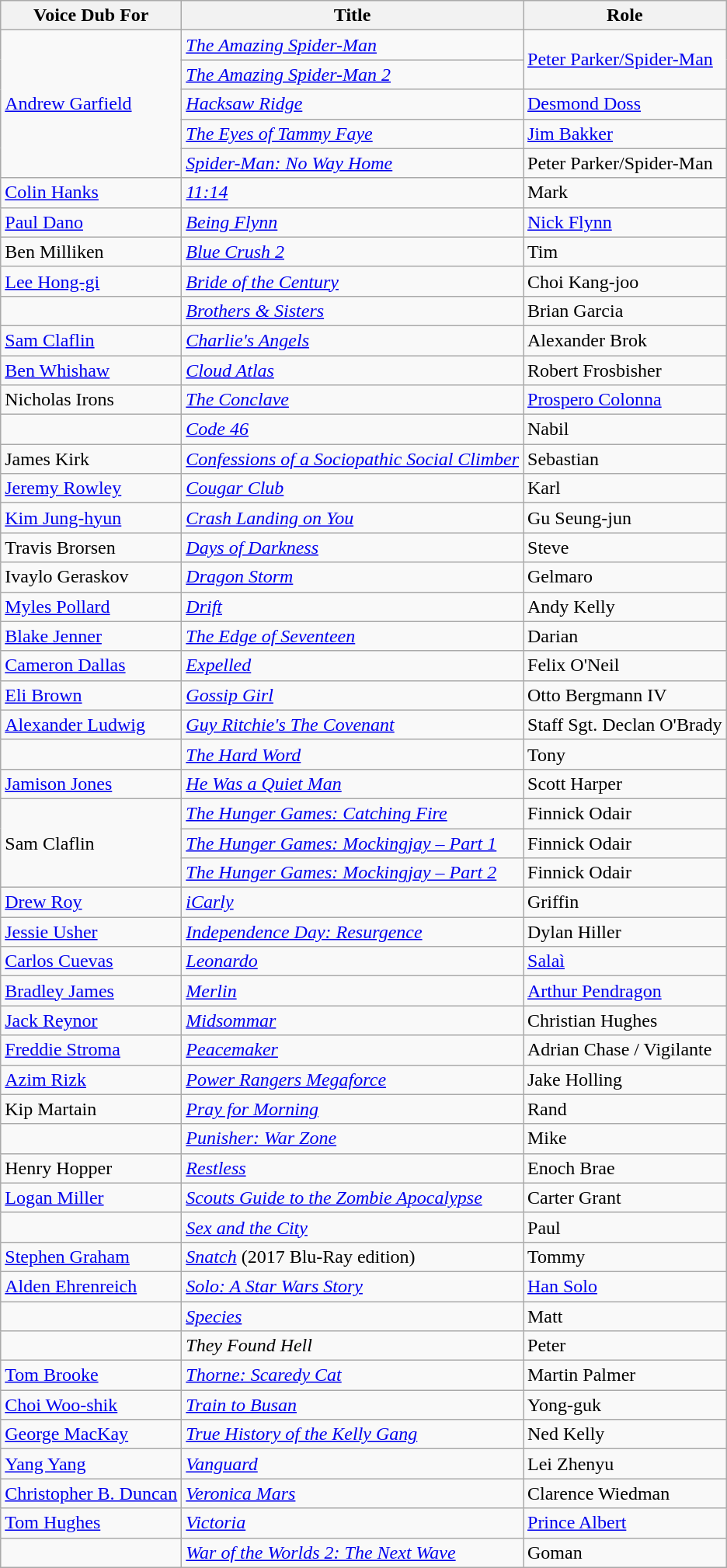<table class="wikitable">
<tr>
<th>Voice Dub For</th>
<th>Title</th>
<th>Role</th>
</tr>
<tr>
<td rowspan="5"><a href='#'>Andrew Garfield</a></td>
<td><em><a href='#'>The Amazing Spider-Man</a></em></td>
<td rowspan="2"><a href='#'>Peter Parker/Spider-Man</a></td>
</tr>
<tr>
<td><em><a href='#'>The Amazing Spider-Man 2</a></em></td>
</tr>
<tr>
<td><em><a href='#'>Hacksaw Ridge</a></em></td>
<td><a href='#'>Desmond Doss</a></td>
</tr>
<tr>
<td><em><a href='#'>The Eyes of Tammy Faye</a></em></td>
<td><a href='#'>Jim Bakker</a></td>
</tr>
<tr>
<td><em><a href='#'>Spider-Man: No Way Home</a></em></td>
<td>Peter Parker/Spider-Man</td>
</tr>
<tr>
<td><a href='#'>Colin Hanks</a></td>
<td><em><a href='#'>11:14</a></em></td>
<td>Mark</td>
</tr>
<tr>
<td><a href='#'>Paul Dano</a></td>
<td><em><a href='#'>Being Flynn</a></em></td>
<td><a href='#'>Nick Flynn</a></td>
</tr>
<tr>
<td>Ben Milliken</td>
<td><em><a href='#'>Blue Crush 2</a></em></td>
<td>Tim</td>
</tr>
<tr>
<td><a href='#'>Lee Hong-gi</a></td>
<td><em><a href='#'>Bride of the Century</a></em></td>
<td>Choi Kang-joo</td>
</tr>
<tr>
<td></td>
<td><em><a href='#'>Brothers & Sisters</a></em></td>
<td>Brian Garcia</td>
</tr>
<tr>
<td><a href='#'>Sam Claflin</a></td>
<td><em><a href='#'>Charlie's Angels</a></em></td>
<td>Alexander Brok</td>
</tr>
<tr>
<td><a href='#'>Ben Whishaw</a></td>
<td><em><a href='#'>Cloud Atlas</a></em></td>
<td>Robert Frosbisher</td>
</tr>
<tr>
<td>Nicholas Irons</td>
<td><em><a href='#'>The Conclave</a></em></td>
<td><a href='#'>Prospero Colonna</a></td>
</tr>
<tr>
<td></td>
<td><em><a href='#'>Code 46</a></em></td>
<td>Nabil</td>
</tr>
<tr>
<td>James Kirk</td>
<td><em><a href='#'>Confessions of a Sociopathic Social Climber</a></em></td>
<td>Sebastian</td>
</tr>
<tr>
<td><a href='#'>Jeremy Rowley</a></td>
<td><em><a href='#'>Cougar Club</a></em></td>
<td>Karl</td>
</tr>
<tr>
<td><a href='#'>Kim Jung-hyun</a></td>
<td><em><a href='#'>Crash Landing on You</a></em></td>
<td>Gu Seung-jun</td>
</tr>
<tr>
<td>Travis Brorsen</td>
<td><em><a href='#'>Days of Darkness</a></em></td>
<td>Steve</td>
</tr>
<tr>
<td>Ivaylo Geraskov</td>
<td><em><a href='#'>Dragon Storm</a></em></td>
<td>Gelmaro</td>
</tr>
<tr>
<td><a href='#'>Myles Pollard</a></td>
<td><em><a href='#'>Drift</a></em></td>
<td>Andy Kelly</td>
</tr>
<tr>
<td><a href='#'>Blake Jenner</a></td>
<td><em><a href='#'>The Edge of Seventeen</a></em></td>
<td>Darian</td>
</tr>
<tr>
<td><a href='#'>Cameron Dallas</a></td>
<td><em><a href='#'>Expelled</a></em></td>
<td>Felix O'Neil</td>
</tr>
<tr>
<td><a href='#'>Eli Brown</a></td>
<td><em><a href='#'>Gossip Girl</a></em></td>
<td>Otto Bergmann IV</td>
</tr>
<tr>
<td><a href='#'>Alexander Ludwig</a></td>
<td><em><a href='#'>Guy Ritchie's The Covenant</a></em></td>
<td>Staff Sgt. Declan O'Brady</td>
</tr>
<tr>
<td></td>
<td><em><a href='#'>The Hard Word</a></em></td>
<td>Tony</td>
</tr>
<tr>
<td><a href='#'>Jamison Jones</a></td>
<td><em><a href='#'>He Was a Quiet Man</a></em></td>
<td>Scott Harper</td>
</tr>
<tr>
<td rowspan="3">Sam Claflin</td>
<td><em><a href='#'>The Hunger Games: Catching Fire</a></em></td>
<td>Finnick Odair</td>
</tr>
<tr>
<td><em><a href='#'>The Hunger Games: Mockingjay – Part 1</a></em></td>
<td>Finnick Odair</td>
</tr>
<tr>
<td><em><a href='#'>The Hunger Games: Mockingjay – Part 2</a></em></td>
<td>Finnick Odair</td>
</tr>
<tr>
<td><a href='#'>Drew Roy</a></td>
<td><em><a href='#'>iCarly</a></em></td>
<td>Griffin</td>
</tr>
<tr>
<td><a href='#'>Jessie Usher</a></td>
<td><em><a href='#'>Independence Day: Resurgence</a></em></td>
<td>Dylan Hiller</td>
</tr>
<tr>
<td><a href='#'>Carlos Cuevas</a></td>
<td><em><a href='#'>Leonardo</a></em></td>
<td><a href='#'>Salaì</a></td>
</tr>
<tr>
<td><a href='#'>Bradley James</a></td>
<td><em><a href='#'>Merlin</a></em></td>
<td><a href='#'>Arthur Pendragon</a></td>
</tr>
<tr>
<td><a href='#'>Jack Reynor</a></td>
<td><em><a href='#'>Midsommar</a></em></td>
<td>Christian Hughes</td>
</tr>
<tr>
<td><a href='#'>Freddie Stroma</a></td>
<td><em><a href='#'>Peacemaker</a></em></td>
<td>Adrian Chase / Vigilante</td>
</tr>
<tr>
<td><a href='#'>Azim Rizk</a></td>
<td><em><a href='#'>Power Rangers Megaforce</a></em></td>
<td>Jake Holling</td>
</tr>
<tr>
<td>Kip Martain</td>
<td><em><a href='#'>Pray for Morning</a></em></td>
<td>Rand</td>
</tr>
<tr>
<td></td>
<td><em><a href='#'>Punisher: War Zone</a></em></td>
<td>Mike</td>
</tr>
<tr>
<td>Henry Hopper</td>
<td><em><a href='#'>Restless</a></em></td>
<td>Enoch Brae</td>
</tr>
<tr>
<td><a href='#'>Logan Miller</a></td>
<td><em><a href='#'>Scouts Guide to the Zombie Apocalypse</a></em></td>
<td>Carter Grant</td>
</tr>
<tr>
<td></td>
<td><em><a href='#'>Sex and the City</a></em></td>
<td>Paul</td>
</tr>
<tr>
<td><a href='#'>Stephen Graham</a></td>
<td><em><a href='#'>Snatch</a></em> (2017 Blu-Ray edition)</td>
<td>Tommy</td>
</tr>
<tr>
<td><a href='#'>Alden Ehrenreich</a></td>
<td><em><a href='#'>Solo: A Star Wars Story</a></em></td>
<td><a href='#'>Han Solo</a></td>
</tr>
<tr>
<td></td>
<td><em><a href='#'>Species</a></em></td>
<td>Matt</td>
</tr>
<tr>
<td></td>
<td><em>They Found Hell</em></td>
<td>Peter</td>
</tr>
<tr>
<td><a href='#'>Tom Brooke</a></td>
<td><em><a href='#'>Thorne: Scaredy Cat</a></em></td>
<td>Martin Palmer</td>
</tr>
<tr>
<td><a href='#'>Choi Woo-shik</a></td>
<td><em><a href='#'>Train to Busan</a></em></td>
<td>Yong-guk</td>
</tr>
<tr>
<td><a href='#'>George MacKay</a></td>
<td><em><a href='#'>True History of the Kelly Gang</a></em></td>
<td>Ned Kelly</td>
</tr>
<tr>
<td><a href='#'>Yang Yang</a></td>
<td><em><a href='#'>Vanguard</a></em></td>
<td>Lei Zhenyu</td>
</tr>
<tr>
<td><a href='#'>Christopher B. Duncan</a></td>
<td><em><a href='#'>Veronica Mars</a></em></td>
<td>Clarence Wiedman</td>
</tr>
<tr>
<td><a href='#'>Tom Hughes</a></td>
<td><em><a href='#'>Victoria</a></em></td>
<td><a href='#'>Prince Albert</a></td>
</tr>
<tr>
<td></td>
<td><em><a href='#'>War of the Worlds 2: The Next Wave</a></em></td>
<td>Goman</td>
</tr>
</table>
